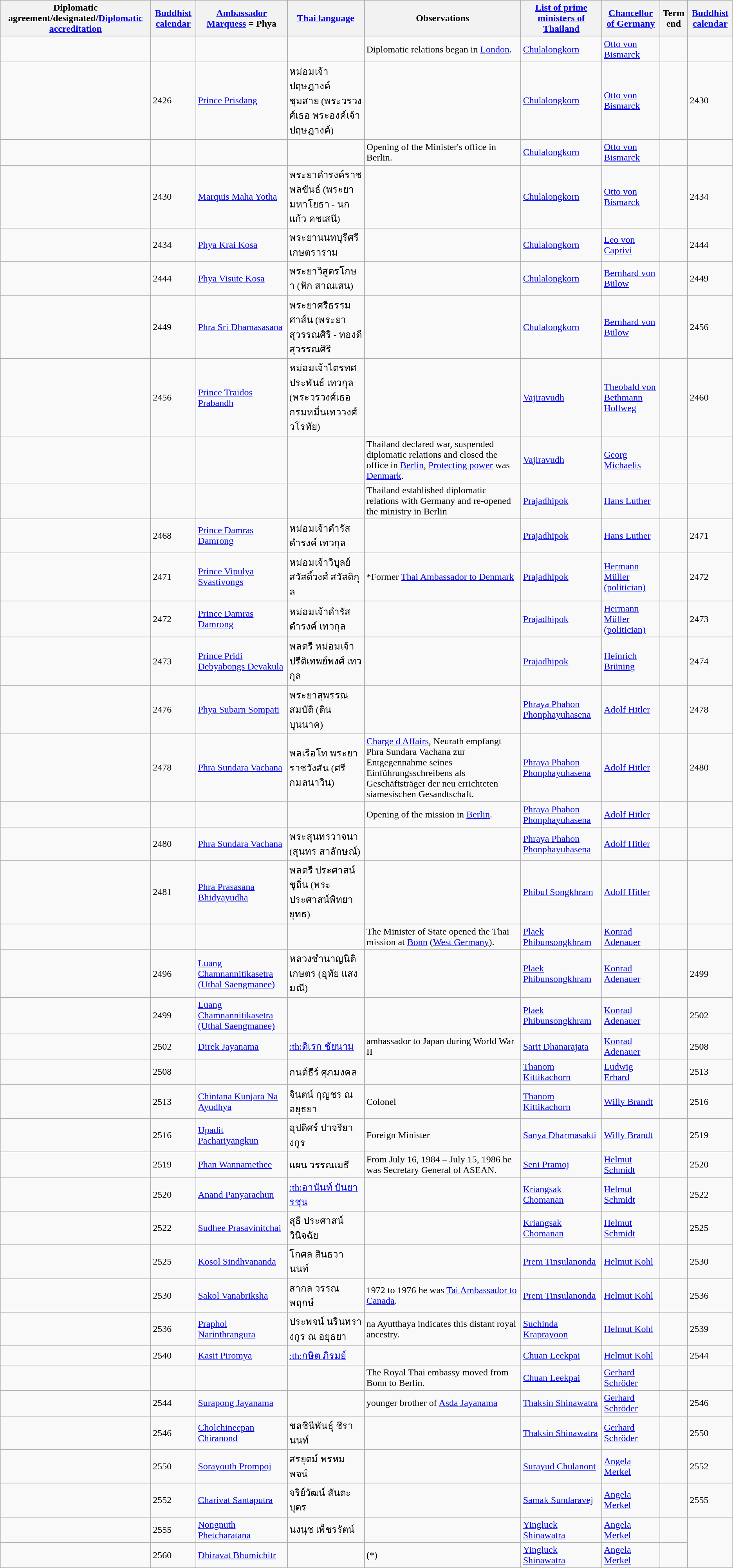<table class="wikitable sortable">
<tr>
<th>Diplomatic agreement/designated/<a href='#'>Diplomatic accreditation</a></th>
<th><a href='#'>Buddhist calendar</a></th>
<th><a href='#'>Ambassador</a> <a href='#'>Marquess</a> = Phya</th>
<th><a href='#'>Thai language</a></th>
<th>Observations</th>
<th><a href='#'>List of prime ministers of Thailand</a></th>
<th><a href='#'>Chancellor of Germany</a></th>
<th>Term end</th>
<th><a href='#'>Buddhist calendar</a></th>
</tr>
<tr>
<td></td>
<td></td>
<td></td>
<td></td>
<td>Diplomatic relations began in <a href='#'>London</a>.</td>
<td><a href='#'>Chulalongkorn</a></td>
<td><a href='#'>Otto von Bismarck</a></td>
<td></td>
<td></td>
</tr>
<tr>
<td></td>
<td>2426</td>
<td><a href='#'>Prince Prisdang</a></td>
<td>หม่อมเจ้าปฤษฎางค์ ชุมสาย (พระวรวงศ์เธอ พระองค์เจ้าปฤษฎางค์)</td>
<td></td>
<td><a href='#'>Chulalongkorn</a></td>
<td><a href='#'>Otto von Bismarck</a></td>
<td></td>
<td>2430</td>
</tr>
<tr>
<td></td>
<td></td>
<td></td>
<td></td>
<td>Opening of the Minister's office in Berlin.</td>
<td><a href='#'>Chulalongkorn</a></td>
<td><a href='#'>Otto von Bismarck</a></td>
<td></td>
<td></td>
</tr>
<tr>
<td></td>
<td>2430</td>
<td><a href='#'>Marquis Maha Yotha</a></td>
<td>พระยาดำรงค์ราชพลขันธ์ (พระยามหาโยธา - นกแก้ว คชเสนี)</td>
<td></td>
<td><a href='#'>Chulalongkorn</a></td>
<td><a href='#'>Otto von Bismarck</a></td>
<td></td>
<td>2434</td>
</tr>
<tr>
<td></td>
<td>2434</td>
<td><a href='#'>Phya Krai Kosa</a></td>
<td>พระยานนทบุรีศรีเกษตราราม</td>
<td></td>
<td><a href='#'>Chulalongkorn</a></td>
<td><a href='#'>Leo von Caprivi</a></td>
<td></td>
<td>2444</td>
</tr>
<tr>
<td></td>
<td>2444</td>
<td><a href='#'>Phya Visute Kosa</a></td>
<td>พระยาวิสูตรโกษา (ฟัก สาณเสน)</td>
<td></td>
<td><a href='#'>Chulalongkorn</a></td>
<td><a href='#'>Bernhard von Bülow</a></td>
<td></td>
<td>2449</td>
</tr>
<tr>
<td></td>
<td>2449</td>
<td><a href='#'>Phra Sri Dhamasasana</a></td>
<td>พระยาศรีธรรมศาส์น (พระยาสุวรรณศิริ - ทองดี สุวรรณศิริ</td>
<td></td>
<td><a href='#'>Chulalongkorn</a></td>
<td><a href='#'>Bernhard von Bülow</a></td>
<td></td>
<td>2456</td>
</tr>
<tr>
<td></td>
<td>2456</td>
<td><a href='#'>Prince Traidos Prabandh</a></td>
<td>หม่อมเจ้าไตรทศประพันธ์ เทวกุล (พระวรวงศ์เธอ กรมหมื่นเทววงศ์วโรทัย)</td>
<td></td>
<td><a href='#'>Vajiravudh</a></td>
<td><a href='#'>Theobald von Bethmann Hollweg</a></td>
<td></td>
<td>2460</td>
</tr>
<tr>
<td></td>
<td></td>
<td></td>
<td></td>
<td>Thailand declared war, suspended diplomatic relations and closed the office in <a href='#'>Berlin</a>, <a href='#'>Protecting power</a> was <a href='#'>Denmark</a>.</td>
<td><a href='#'>Vajiravudh</a></td>
<td><a href='#'>Georg Michaelis</a></td>
<td></td>
<td></td>
</tr>
<tr>
<td></td>
<td></td>
<td></td>
<td></td>
<td>Thailand established diplomatic relations with Germany and re-opened the ministry in Berlin</td>
<td><a href='#'>Prajadhipok</a></td>
<td><a href='#'>Hans Luther</a></td>
<td></td>
<td></td>
</tr>
<tr>
<td></td>
<td>2468</td>
<td><a href='#'>Prince Damras Damrong</a></td>
<td>หม่อมเจ้าดำรัสดำรงค์ เทวกุล</td>
<td></td>
<td><a href='#'>Prajadhipok</a></td>
<td><a href='#'>Hans Luther</a></td>
<td></td>
<td>2471</td>
</tr>
<tr>
<td></td>
<td>2471</td>
<td><a href='#'>Prince Vipulya Svastivongs</a></td>
<td>หม่อมเจ้าวิบูลย์สวัสดิ์วงศ์ สวัสดิกุล</td>
<td>*Former <a href='#'>Thai Ambassador to Denmark</a></td>
<td><a href='#'>Prajadhipok</a></td>
<td><a href='#'>Hermann Müller (politician)</a></td>
<td></td>
<td>2472</td>
</tr>
<tr>
<td></td>
<td>2472</td>
<td><a href='#'>Prince Damras Damrong</a></td>
<td>หม่อมเจ้าดำรัสดำรงค์ เทวกุล</td>
<td></td>
<td><a href='#'>Prajadhipok</a></td>
<td><a href='#'>Hermann Müller (politician)</a></td>
<td></td>
<td>2473</td>
</tr>
<tr>
<td></td>
<td>2473</td>
<td><a href='#'>Prince Pridi Debyabongs Devakula</a></td>
<td>พลตรี หม่อมเจ้าปรีดิเทพย์พงศ์ เทวกุล</td>
<td></td>
<td><a href='#'>Prajadhipok</a></td>
<td><a href='#'>Heinrich Brüning</a></td>
<td></td>
<td>2474</td>
</tr>
<tr>
<td></td>
<td>2476</td>
<td><a href='#'>Phya Subarn Sompati</a></td>
<td>พระยาสุพรรณสมบัติ (ติน บุนนาค)</td>
<td></td>
<td><a href='#'>Phraya Phahon Phonphayuhasena</a></td>
<td><a href='#'>Adolf Hitler</a></td>
<td></td>
<td>2478</td>
</tr>
<tr>
<td></td>
<td>2478</td>
<td><a href='#'>Phra Sundara Vachana</a></td>
<td>พลเรือโท พระยาราชวังสัน (ศรี กมลนาวิน)</td>
<td><a href='#'>Charge d Affairs</a>, Neurath empfangt Phra Sundara Vachana zur Entgegennahme seines Einführungsschreibens als Geschäftsträger der neu errichteten siamesischen Gesandtschaft.</td>
<td><a href='#'>Phraya Phahon Phonphayuhasena</a></td>
<td><a href='#'>Adolf Hitler</a></td>
<td></td>
<td>2480</td>
</tr>
<tr>
<td></td>
<td></td>
<td></td>
<td></td>
<td>Opening of the mission in <a href='#'>Berlin</a>.</td>
<td><a href='#'>Phraya Phahon Phonphayuhasena</a></td>
<td><a href='#'>Adolf Hitler</a></td>
<td></td>
<td></td>
</tr>
<tr>
<td></td>
<td>2480</td>
<td><a href='#'>Phra Sundara Vachana</a></td>
<td>พระสุนทรวาจนา (สุนทร สาลักษณ์)</td>
<td></td>
<td><a href='#'>Phraya Phahon Phonphayuhasena</a></td>
<td><a href='#'>Adolf Hitler</a></td>
<td></td>
<td></td>
</tr>
<tr>
<td></td>
<td>2481</td>
<td><a href='#'>Phra Prasasana Bhidyayudha</a></td>
<td>พลตรี ประศาสน์ ชูถิ่น (พระประศาสน์พิทยายุทธ)</td>
<td></td>
<td><a href='#'>Phibul Songkhram</a></td>
<td><a href='#'>Adolf Hitler</a></td>
<td></td>
<td></td>
</tr>
<tr>
<td></td>
<td></td>
<td></td>
<td></td>
<td>The Minister of State opened the Thai mission at <a href='#'>Bonn</a> (<a href='#'>West Germany</a>).</td>
<td><a href='#'>Plaek Phibunsongkhram</a></td>
<td><a href='#'>Konrad Adenauer</a></td>
<td></td>
<td></td>
</tr>
<tr>
<td></td>
<td>2496</td>
<td><a href='#'>Luang Chamnannitikasetra (Uthal Saengmanee)</a></td>
<td>หลวงชำนาญนิติเกษตร (อุทัย แสงมณี)</td>
<td></td>
<td><a href='#'>Plaek Phibunsongkhram</a></td>
<td><a href='#'>Konrad Adenauer</a></td>
<td></td>
<td>2499</td>
</tr>
<tr>
<td></td>
<td>2499</td>
<td><a href='#'>Luang Chamnannitikasetra (Uthal Saengmanee)</a></td>
<td></td>
<td></td>
<td><a href='#'>Plaek Phibunsongkhram</a></td>
<td><a href='#'>Konrad Adenauer</a></td>
<td></td>
<td>2502</td>
</tr>
<tr>
<td></td>
<td>2502</td>
<td><a href='#'>Direk Jayanama</a></td>
<td><a href='#'>:th:ดิเรก ชัยนาม</a></td>
<td>ambassador to Japan during World War II</td>
<td><a href='#'>Sarit Dhanarajata</a></td>
<td><a href='#'>Konrad Adenauer</a></td>
<td></td>
<td>2508</td>
</tr>
<tr>
<td></td>
<td>2508</td>
<td></td>
<td>กนต์ธีร์ ศุภมงคล</td>
<td></td>
<td><a href='#'>Thanom Kittikachorn</a></td>
<td><a href='#'>Ludwig Erhard</a></td>
<td></td>
<td>2513</td>
</tr>
<tr>
<td></td>
<td>2513</td>
<td><a href='#'>Chintana Kunjara Na Ayudhya</a></td>
<td>จินตน์ กุญชร ณ อยุธยา</td>
<td>Colonel</td>
<td><a href='#'>Thanom Kittikachorn</a></td>
<td><a href='#'>Willy Brandt</a></td>
<td></td>
<td>2516</td>
</tr>
<tr>
<td></td>
<td>2516</td>
<td><a href='#'>Upadit Pachariyangkun</a></td>
<td>อุปดิศร์ ปาจรียางกูร</td>
<td>Foreign Minister</td>
<td><a href='#'>Sanya Dharmasakti</a></td>
<td><a href='#'>Willy Brandt</a></td>
<td></td>
<td>2519</td>
</tr>
<tr>
<td></td>
<td>2519</td>
<td><a href='#'>Phan Wannamethee</a></td>
<td>แผน วรรณเมธี</td>
<td>From July 16, 1984 – July 15, 1986 he was Secretary General of ASEAN.</td>
<td><a href='#'>Seni Pramoj</a></td>
<td><a href='#'>Helmut Schmidt</a></td>
<td></td>
<td>2520</td>
</tr>
<tr>
<td></td>
<td>2520</td>
<td><a href='#'>Anand Panyarachun</a></td>
<td><a href='#'>:th:อานันท์ ปันยารชุน</a></td>
<td></td>
<td><a href='#'>Kriangsak Chomanan</a></td>
<td><a href='#'>Helmut Schmidt</a></td>
<td></td>
<td>2522</td>
</tr>
<tr>
<td></td>
<td>2522</td>
<td><a href='#'>Sudhee Prasavinitchai</a></td>
<td>สุธี ประศาสน์วินิจฉัย</td>
<td></td>
<td><a href='#'>Kriangsak Chomanan</a></td>
<td><a href='#'>Helmut Schmidt</a></td>
<td></td>
<td>2525</td>
</tr>
<tr>
<td></td>
<td>2525</td>
<td><a href='#'>Kosol Sindhvananda</a></td>
<td>โกศล สินธวานนท์</td>
<td></td>
<td><a href='#'>Prem Tinsulanonda</a></td>
<td><a href='#'>Helmut Kohl</a></td>
<td></td>
<td>2530</td>
</tr>
<tr>
<td></td>
<td>2530</td>
<td><a href='#'>Sakol Vanabriksha</a></td>
<td>สากล วรรณพฤกษ์</td>
<td>1972 to 1976 he was <a href='#'>Tai Ambassador to Canada</a>.</td>
<td><a href='#'>Prem Tinsulanonda</a></td>
<td><a href='#'>Helmut Kohl</a></td>
<td></td>
<td>2536</td>
</tr>
<tr>
<td></td>
<td>2536</td>
<td><a href='#'>Praphol Narinthrangura</a></td>
<td>ประพจน์ นรินทรางกูร ณ อยุธยา</td>
<td>na Ayutthaya indicates this distant royal ancestry.</td>
<td><a href='#'>Suchinda Kraprayoon</a></td>
<td><a href='#'>Helmut Kohl</a></td>
<td></td>
<td>2539</td>
</tr>
<tr>
<td></td>
<td>2540</td>
<td><a href='#'>Kasit Piromya</a></td>
<td><a href='#'>:th:กษิต ภิรมย์</a></td>
<td></td>
<td><a href='#'>Chuan Leekpai</a></td>
<td><a href='#'>Helmut Kohl</a></td>
<td></td>
<td>2544</td>
</tr>
<tr>
<td></td>
<td></td>
<td></td>
<td></td>
<td>The Royal Thai embassy moved from Bonn to  Berlin.</td>
<td><a href='#'>Chuan Leekpai</a></td>
<td><a href='#'>Gerhard Schröder</a></td>
<td></td>
<td></td>
</tr>
<tr>
<td></td>
<td>2544</td>
<td><a href='#'>Surapong Jayanama</a></td>
<td></td>
<td>younger brother of <a href='#'>Asda Jayanama</a></td>
<td><a href='#'>Thaksin Shinawatra</a></td>
<td><a href='#'>Gerhard Schröder</a></td>
<td></td>
<td>2546</td>
</tr>
<tr>
<td></td>
<td>2546</td>
<td><a href='#'>Cholchineepan Chiranond</a></td>
<td>ชลชินีพันธุ์ ชีรานนท์</td>
<td></td>
<td><a href='#'>Thaksin Shinawatra</a></td>
<td><a href='#'>Gerhard Schröder</a></td>
<td></td>
<td>2550</td>
</tr>
<tr>
<td></td>
<td>2550</td>
<td><a href='#'>Sorayouth Prompoj</a></td>
<td>สรยุตม์ พรหมพจน์</td>
<td></td>
<td><a href='#'>Surayud Chulanont</a></td>
<td><a href='#'>Angela Merkel</a></td>
<td></td>
<td>2552</td>
</tr>
<tr>
<td></td>
<td>2552</td>
<td><a href='#'>Charivat Santaputra</a></td>
<td>จริย์วัฒน์ สันตะบุตร</td>
<td></td>
<td><a href='#'>Samak Sundaravej</a></td>
<td><a href='#'>Angela Merkel</a></td>
<td></td>
<td>2555</td>
</tr>
<tr>
<td></td>
<td>2555</td>
<td><a href='#'>Nongnuth Phetcharatana</a></td>
<td>นงนุช เพ็ชรรัตน์</td>
<td></td>
<td><a href='#'>Yingluck Shinawatra</a></td>
<td><a href='#'>Angela Merkel</a></td>
<td></td>
</tr>
<tr>
<td></td>
<td>2560</td>
<td><a href='#'>Dhiravat Bhumichitr</a></td>
<td></td>
<td>(*)</td>
<td><a href='#'>Yingluck Shinawatra</a></td>
<td><a href='#'>Angela Merkel</a></td>
<td></td>
</tr>
</table>
